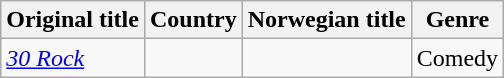<table class="wikitable">
<tr>
<th>Original title</th>
<th>Country</th>
<th>Norwegian title</th>
<th>Genre</th>
</tr>
<tr>
<td><em><a href='#'>30 Rock</a></em> </td>
<td></td>
<td></td>
<td>Comedy</td>
</tr>
</table>
